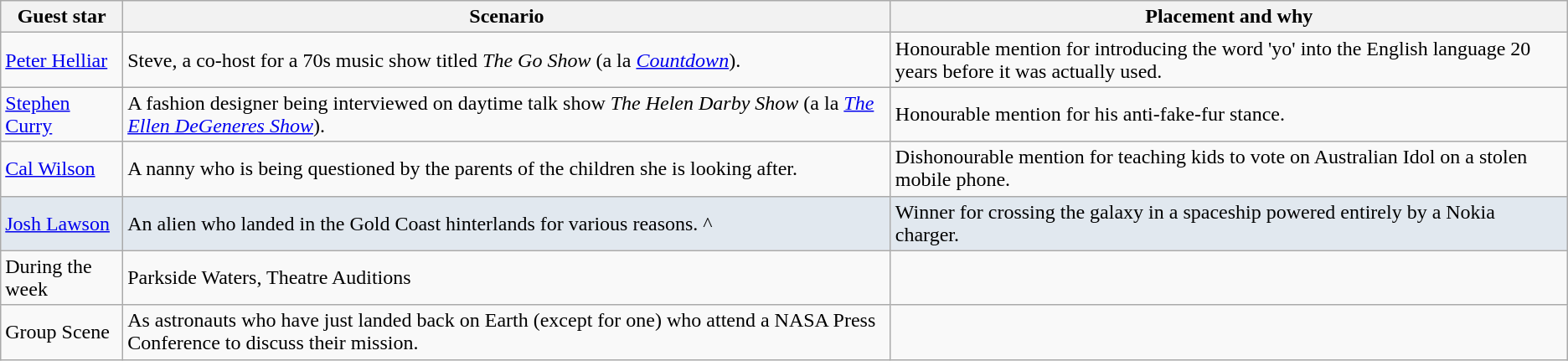<table class="wikitable">
<tr>
<th>Guest star</th>
<th>Scenario</th>
<th>Placement and why</th>
</tr>
<tr>
<td><a href='#'>Peter Helliar</a></td>
<td>Steve, a co-host for a 70s music show titled <em>The Go Show</em> (a la <em><a href='#'>Countdown</a></em>).</td>
<td>Honourable mention for introducing the word 'yo' into the English language 20 years before it was actually used.</td>
</tr>
<tr>
<td><a href='#'>Stephen Curry</a></td>
<td>A fashion designer being interviewed on daytime talk show <em>The Helen Darby Show</em> (a la <em><a href='#'>The Ellen DeGeneres Show</a></em>).</td>
<td>Honourable mention for his anti-fake-fur stance.</td>
</tr>
<tr>
<td><a href='#'>Cal Wilson</a></td>
<td>A nanny who is being questioned by the parents of the children she is looking after.</td>
<td>Dishonourable mention for teaching kids to vote on Australian Idol on a stolen mobile phone.</td>
</tr>
<tr style="background:#E1E8EF;">
<td><a href='#'>Josh Lawson</a></td>
<td>An alien who landed in the Gold Coast hinterlands for various reasons. ^</td>
<td>Winner for crossing the galaxy in a spaceship powered entirely by a Nokia charger.</td>
</tr>
<tr>
<td>During the week</td>
<td>Parkside Waters, Theatre Auditions</td>
<td></td>
</tr>
<tr>
<td>Group Scene</td>
<td>As astronauts who have just landed back on Earth (except for one) who attend a NASA Press Conference to discuss their mission.</td>
<td></td>
</tr>
</table>
